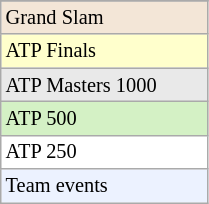<table class="wikitable" style="font-size:85%; width:11%;">
<tr>
</tr>
<tr style="background:#f3e6d7;">
<td>Grand Slam</td>
</tr>
<tr style="background:#ffc;">
<td>ATP Finals</td>
</tr>
<tr style="background:#e9e9e9;">
<td>ATP Masters 1000</td>
</tr>
<tr style="background:#d4f1c5;">
<td>ATP 500</td>
</tr>
<tr style="background:#fff;">
<td>ATP 250</td>
</tr>
<tr style="background:#ecf2ff;">
<td>Team events</td>
</tr>
</table>
